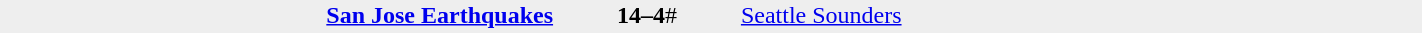<table style="width:75%; background:#eee;" cellspacing="0">
<tr>
<td rowspan="3" style="text-align:center; font-size:85%; width:15%;"></td>
<td style="width:24%; text-align:right;"><strong><a href='#'>San Jose Earthquakes</a></strong></td>
<td style="text-align:center; width:13%;"><strong>14–4</strong>#</td>
<td width=24%><a href='#'>Seattle Sounders</a></td>
<td rowspan="3" style="font-size:85%; vertical-align:top;"></td>
</tr>
<tr style=font-size:85%>
<td align=right valign=top></td>
<td valign=top></td>
<td align=left valign=top></td>
</tr>
</table>
